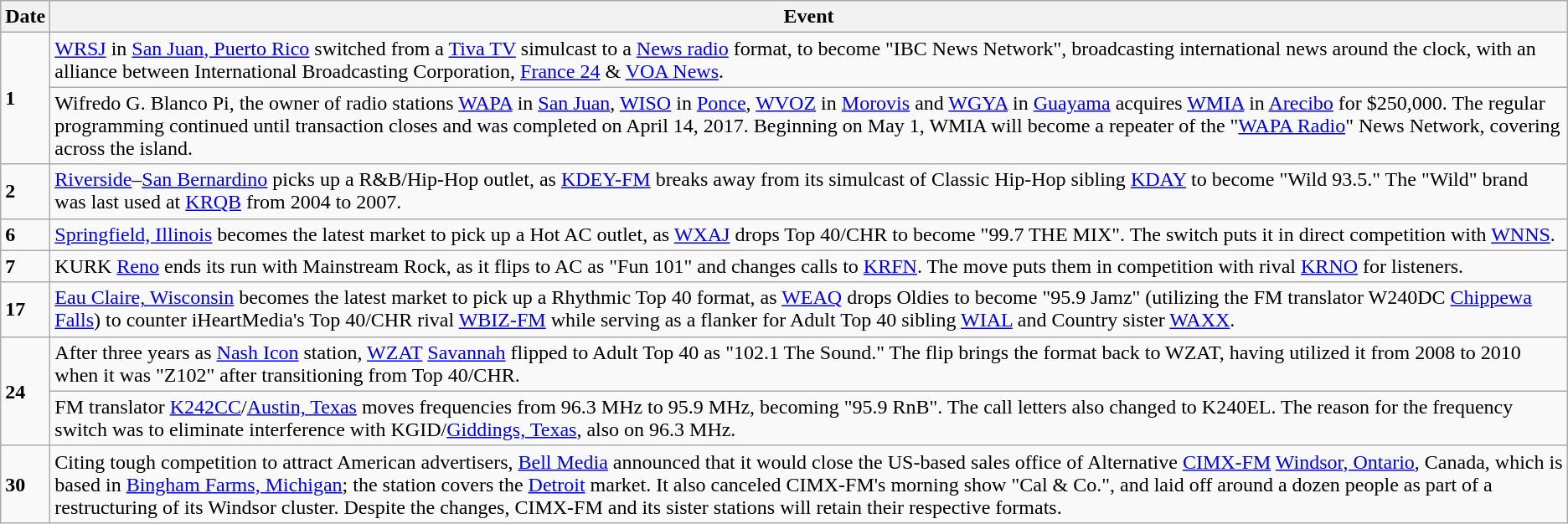<table class="wikitable">
<tr>
<th>Date</th>
<th>Event</th>
</tr>
<tr>
<td rowspan=2><strong>1</strong></td>
<td><a href='#'>WRSJ</a> in <a href='#'>San Juan, Puerto Rico</a> switched from a <a href='#'>Tiva TV</a> simulcast to a <a href='#'>News radio</a> format, to become "IBC News Network", broadcasting international news around the clock, with an alliance between International Broadcasting Corporation, <a href='#'>France 24</a> & <a href='#'>VOA News</a>.</td>
</tr>
<tr>
<td>Wifredo G. Blanco Pi, the owner of radio stations <a href='#'>WAPA</a> in <a href='#'>San Juan</a>, <a href='#'>WISO</a> in <a href='#'>Ponce</a>, <a href='#'>WVOZ</a> in <a href='#'>Morovis</a> and <a href='#'>WGYA</a> in <a href='#'>Guayama</a> acquires <a href='#'>WMIA</a> in <a href='#'>Arecibo</a> for $250,000. The regular programming continued until transaction closes and was completed on April 14, 2017. Beginning on May 1, WMIA will become a repeater of the "<a href='#'>WAPA Radio</a>" News Network, covering across the island.</td>
</tr>
<tr>
<td><strong>2</strong></td>
<td><a href='#'>Riverside</a>–<a href='#'>San Bernardino</a> picks up a R&B/Hip-Hop outlet, as <a href='#'>KDEY-FM</a> breaks away from its simulcast of Classic Hip-Hop sibling <a href='#'>KDAY</a> to become "Wild 93.5." The "Wild" brand was last used at <a href='#'>KRQB</a> from 2004 to 2007.</td>
</tr>
<tr>
<td><strong>6</strong></td>
<td><a href='#'>Springfield, Illinois</a> becomes the latest market to pick up a Hot AC outlet, as <a href='#'>WXAJ</a> drops Top 40/CHR to become "99.7 THE MIX". The switch puts it in direct competition with <a href='#'>WNNS</a>.</td>
</tr>
<tr>
<td><strong>7</strong></td>
<td>KURK <a href='#'>Reno</a> ends its run with Mainstream Rock, as it flips to AC as "Fun 101" and changes calls to <a href='#'>KRFN</a>. The move puts them in competition with rival <a href='#'>KRNO</a> for listeners.</td>
</tr>
<tr>
<td><strong>17</strong></td>
<td><a href='#'>Eau Claire, Wisconsin</a> becomes the latest market to pick up a Rhythmic Top 40 format, as <a href='#'>WEAQ</a> drops Oldies to become "95.9 Jamz" (utilizing the FM translator W240DC <a href='#'>Chippewa Falls</a>) to counter iHeartMedia's Top 40/CHR rival <a href='#'>WBIZ-FM</a> while serving as a flanker for Adult Top 40 sibling <a href='#'>WIAL</a> and Country sister <a href='#'>WAXX</a>.</td>
</tr>
<tr>
<td rowspan=2><strong>24</strong></td>
<td>After three years as <a href='#'>Nash Icon</a> station, <a href='#'>WZAT</a> <a href='#'>Savannah</a> flipped to Adult Top 40 as "102.1 The Sound." The flip brings the format back to WZAT, having utilized it from 2008 to 2010 when it was "Z102" after transitioning from Top 40/CHR.</td>
</tr>
<tr>
<td>FM translator <a href='#'>K242CC</a>/<a href='#'>Austin, Texas</a> moves frequencies from 96.3 MHz to 95.9 MHz, becoming "95.9 RnB". The call letters also changed to K240EL. The reason for the frequency switch was to eliminate interference with KGID/<a href='#'>Giddings, Texas</a>, also on 96.3 MHz.</td>
</tr>
<tr>
<td><strong>30</strong></td>
<td>Citing tough competition to attract American advertisers, <a href='#'>Bell Media</a> announced that it would close the US-based sales office of Alternative <a href='#'>CIMX-FM</a> <a href='#'>Windsor, Ontario</a>, Canada, which is based in <a href='#'>Bingham Farms, Michigan</a>; the station covers the <a href='#'>Detroit</a> market. It also canceled CIMX-FM's morning show "Cal & Co.", and laid off around a dozen people as part of a restructuring of its Windsor cluster. Despite the changes, CIMX-FM and its sister stations will retain their respective formats.</td>
</tr>
</table>
